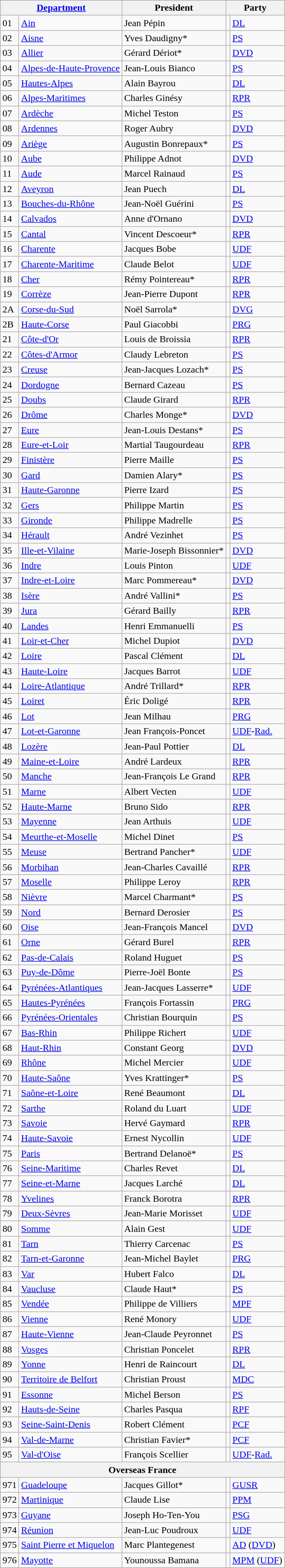<table class="wikitable mw-collapsible mw-collapsed">
<tr>
<th colspan="2"><a href='#'>Department</a></th>
<th>President</th>
<th colspan="2">Party</th>
</tr>
<tr>
<td>01</td>
<td><a href='#'>Ain</a></td>
<td>Jean Pépin</td>
<td></td>
<td><a href='#'>DL</a></td>
</tr>
<tr>
<td>02</td>
<td><a href='#'>Aisne</a></td>
<td>Yves Daudigny*</td>
<td></td>
<td><a href='#'>PS</a></td>
</tr>
<tr>
<td>03</td>
<td><a href='#'>Allier</a></td>
<td>Gérard Dériot*</td>
<td></td>
<td><a href='#'>DVD</a></td>
</tr>
<tr>
<td>04</td>
<td><a href='#'>Alpes-de-Haute-Provence</a></td>
<td>Jean-Louis Bianco</td>
<td></td>
<td><a href='#'>PS</a></td>
</tr>
<tr>
<td>05</td>
<td><a href='#'>Hautes-Alpes</a></td>
<td>Alain Bayrou</td>
<td></td>
<td><a href='#'>DL</a></td>
</tr>
<tr>
<td>06</td>
<td><a href='#'>Alpes-Maritimes</a></td>
<td>Charles Ginésy</td>
<td></td>
<td><a href='#'>RPR</a></td>
</tr>
<tr>
<td>07</td>
<td><a href='#'>Ardèche</a></td>
<td>Michel Teston</td>
<td></td>
<td><a href='#'>PS</a></td>
</tr>
<tr>
<td>08</td>
<td><a href='#'>Ardennes</a></td>
<td>Roger Aubry</td>
<td></td>
<td><a href='#'>DVD</a></td>
</tr>
<tr>
<td>09</td>
<td><a href='#'>Ariège</a></td>
<td>Augustin Bonrepaux*</td>
<td></td>
<td><a href='#'>PS</a></td>
</tr>
<tr>
<td>10</td>
<td><a href='#'>Aube</a></td>
<td>Philippe Adnot</td>
<td></td>
<td><a href='#'>DVD</a></td>
</tr>
<tr>
<td>11</td>
<td><a href='#'>Aude</a></td>
<td>Marcel Rainaud</td>
<td></td>
<td><a href='#'>PS</a></td>
</tr>
<tr>
<td>12</td>
<td><a href='#'>Aveyron</a></td>
<td>Jean Puech</td>
<td></td>
<td><a href='#'>DL</a></td>
</tr>
<tr>
<td>13</td>
<td><a href='#'>Bouches-du-Rhône</a></td>
<td>Jean-Noël Guérini</td>
<td></td>
<td><a href='#'>PS</a></td>
</tr>
<tr>
<td>14</td>
<td><a href='#'>Calvados</a></td>
<td>Anne d'Ornano</td>
<td></td>
<td><a href='#'>DVD</a></td>
</tr>
<tr>
<td>15</td>
<td><a href='#'>Cantal</a></td>
<td>Vincent Descoeur*</td>
<td></td>
<td><a href='#'>RPR</a></td>
</tr>
<tr>
<td>16</td>
<td><a href='#'>Charente</a></td>
<td>Jacques Bobe</td>
<td></td>
<td><a href='#'>UDF</a></td>
</tr>
<tr>
<td>17</td>
<td><a href='#'>Charente-Maritime</a></td>
<td>Claude Belot</td>
<td></td>
<td><a href='#'>UDF</a></td>
</tr>
<tr>
<td>18</td>
<td><a href='#'>Cher</a></td>
<td>Rémy Pointereau*</td>
<td></td>
<td><a href='#'>RPR</a></td>
</tr>
<tr>
<td>19</td>
<td><a href='#'>Corrèze</a></td>
<td>Jean-Pierre Dupont</td>
<td></td>
<td><a href='#'>RPR</a></td>
</tr>
<tr>
<td>2A</td>
<td><a href='#'>Corse-du-Sud</a></td>
<td>Noël Sarrola*</td>
<td></td>
<td><a href='#'>DVG</a></td>
</tr>
<tr>
<td>2B</td>
<td><a href='#'>Haute-Corse</a></td>
<td>Paul Giacobbi</td>
<td></td>
<td><a href='#'>PRG</a></td>
</tr>
<tr>
<td>21</td>
<td><a href='#'>Côte-d'Or</a></td>
<td>Louis de Broissia</td>
<td></td>
<td><a href='#'>RPR</a></td>
</tr>
<tr>
<td>22</td>
<td><a href='#'>Côtes-d'Armor</a></td>
<td>Claudy Lebreton</td>
<td></td>
<td><a href='#'>PS</a></td>
</tr>
<tr>
<td>23</td>
<td><a href='#'>Creuse</a></td>
<td>Jean-Jacques Lozach*</td>
<td></td>
<td><a href='#'>PS</a></td>
</tr>
<tr>
<td>24</td>
<td><a href='#'>Dordogne</a></td>
<td>Bernard Cazeau</td>
<td></td>
<td><a href='#'>PS</a></td>
</tr>
<tr>
<td>25</td>
<td><a href='#'>Doubs</a></td>
<td>Claude Girard</td>
<td></td>
<td><a href='#'>RPR</a></td>
</tr>
<tr>
<td>26</td>
<td><a href='#'>Drôme</a></td>
<td>Charles Monge*</td>
<td></td>
<td><a href='#'>DVD</a></td>
</tr>
<tr>
<td>27</td>
<td><a href='#'>Eure</a></td>
<td>Jean-Louis Destans*</td>
<td></td>
<td><a href='#'>PS</a></td>
</tr>
<tr>
<td>28</td>
<td><a href='#'>Eure-et-Loir</a></td>
<td>Martial Taugourdeau</td>
<td></td>
<td><a href='#'>RPR</a></td>
</tr>
<tr>
<td>29</td>
<td><a href='#'>Finistère</a></td>
<td>Pierre Maille</td>
<td></td>
<td><a href='#'>PS</a></td>
</tr>
<tr>
<td>30</td>
<td><a href='#'>Gard</a></td>
<td>Damien Alary*</td>
<td></td>
<td><a href='#'>PS</a></td>
</tr>
<tr>
<td>31</td>
<td><a href='#'>Haute-Garonne</a></td>
<td>Pierre Izard</td>
<td></td>
<td><a href='#'>PS</a></td>
</tr>
<tr>
<td>32</td>
<td><a href='#'>Gers</a></td>
<td>Philippe Martin</td>
<td></td>
<td><a href='#'>PS</a></td>
</tr>
<tr>
<td>33</td>
<td><a href='#'>Gironde</a></td>
<td>Philippe Madrelle</td>
<td></td>
<td><a href='#'>PS</a></td>
</tr>
<tr>
<td>34</td>
<td><a href='#'>Hérault</a></td>
<td>André Vezinhet</td>
<td></td>
<td><a href='#'>PS</a></td>
</tr>
<tr>
<td>35</td>
<td><a href='#'>Ille-et-Vilaine</a></td>
<td>Marie-Joseph Bissonnier*</td>
<td></td>
<td><a href='#'>DVD</a></td>
</tr>
<tr>
<td>36</td>
<td><a href='#'>Indre</a></td>
<td>Louis Pinton</td>
<td></td>
<td><a href='#'>UDF</a></td>
</tr>
<tr>
<td>37</td>
<td><a href='#'>Indre-et-Loire</a></td>
<td>Marc Pommereau*</td>
<td></td>
<td><a href='#'>DVD</a></td>
</tr>
<tr>
<td>38</td>
<td><a href='#'>Isère</a></td>
<td>André Vallini*</td>
<td></td>
<td><a href='#'>PS</a></td>
</tr>
<tr>
<td>39</td>
<td><a href='#'>Jura</a></td>
<td>Gérard Bailly</td>
<td></td>
<td><a href='#'>RPR</a></td>
</tr>
<tr>
<td>40</td>
<td><a href='#'>Landes</a></td>
<td>Henri Emmanuelli</td>
<td></td>
<td><a href='#'>PS</a></td>
</tr>
<tr>
<td>41</td>
<td><a href='#'>Loir-et-Cher</a></td>
<td>Michel Dupiot</td>
<td></td>
<td><a href='#'>DVD</a></td>
</tr>
<tr>
<td>42</td>
<td><a href='#'>Loire</a></td>
<td>Pascal Clément</td>
<td></td>
<td><a href='#'>DL</a></td>
</tr>
<tr>
<td>43</td>
<td><a href='#'>Haute-Loire</a></td>
<td>Jacques Barrot</td>
<td></td>
<td><a href='#'>UDF</a></td>
</tr>
<tr>
<td>44</td>
<td><a href='#'>Loire-Atlantique</a></td>
<td>André Trillard*</td>
<td></td>
<td><a href='#'>RPR</a></td>
</tr>
<tr>
<td>45</td>
<td><a href='#'>Loiret</a></td>
<td>Éric Doligé</td>
<td></td>
<td><a href='#'>RPR</a></td>
</tr>
<tr>
<td>46</td>
<td><a href='#'>Lot</a></td>
<td>Jean Milhau</td>
<td></td>
<td><a href='#'>PRG</a></td>
</tr>
<tr>
<td>47</td>
<td><a href='#'>Lot-et-Garonne</a></td>
<td>Jean François-Poncet</td>
<td></td>
<td><a href='#'>UDF</a>-<a href='#'>Rad.</a></td>
</tr>
<tr>
<td>48</td>
<td><a href='#'>Lozère</a></td>
<td>Jean-Paul Pottier</td>
<td></td>
<td><a href='#'>DL</a></td>
</tr>
<tr>
<td>49</td>
<td><a href='#'>Maine-et-Loire</a></td>
<td>André Lardeux</td>
<td></td>
<td><a href='#'>RPR</a></td>
</tr>
<tr>
<td>50</td>
<td><a href='#'>Manche</a></td>
<td>Jean-François Le Grand</td>
<td></td>
<td><a href='#'>RPR</a></td>
</tr>
<tr>
<td>51</td>
<td><a href='#'>Marne</a></td>
<td>Albert Vecten</td>
<td></td>
<td><a href='#'>UDF</a></td>
</tr>
<tr>
<td>52</td>
<td><a href='#'>Haute-Marne</a></td>
<td>Bruno Sido</td>
<td></td>
<td><a href='#'>RPR</a></td>
</tr>
<tr>
<td>53</td>
<td><a href='#'>Mayenne</a></td>
<td>Jean Arthuis</td>
<td></td>
<td><a href='#'>UDF</a></td>
</tr>
<tr>
<td>54</td>
<td><a href='#'>Meurthe-et-Moselle</a></td>
<td>Michel Dinet</td>
<td></td>
<td><a href='#'>PS</a></td>
</tr>
<tr>
<td>55</td>
<td><a href='#'>Meuse</a></td>
<td>Bertrand Pancher*</td>
<td></td>
<td><a href='#'>UDF</a></td>
</tr>
<tr>
<td>56</td>
<td><a href='#'>Morbihan</a></td>
<td>Jean-Charles Cavaillé</td>
<td></td>
<td><a href='#'>RPR</a></td>
</tr>
<tr>
<td>57</td>
<td><a href='#'>Moselle</a></td>
<td>Philippe Leroy</td>
<td></td>
<td><a href='#'>RPR</a></td>
</tr>
<tr>
<td>58</td>
<td><a href='#'>Nièvre</a></td>
<td>Marcel Charmant*</td>
<td></td>
<td><a href='#'>PS</a></td>
</tr>
<tr>
<td>59</td>
<td><a href='#'>Nord</a></td>
<td>Bernard Derosier</td>
<td></td>
<td><a href='#'>PS</a></td>
</tr>
<tr>
<td>60</td>
<td><a href='#'>Oise</a></td>
<td>Jean-François Mancel</td>
<td></td>
<td><a href='#'>DVD</a></td>
</tr>
<tr>
<td>61</td>
<td><a href='#'>Orne</a></td>
<td>Gérard Burel</td>
<td></td>
<td><a href='#'>RPR</a></td>
</tr>
<tr>
<td>62</td>
<td><a href='#'>Pas-de-Calais</a></td>
<td>Roland Huguet</td>
<td></td>
<td><a href='#'>PS</a></td>
</tr>
<tr>
<td>63</td>
<td><a href='#'>Puy-de-Dôme</a></td>
<td>Pierre-Joël Bonte</td>
<td></td>
<td><a href='#'>PS</a></td>
</tr>
<tr>
<td>64</td>
<td><a href='#'>Pyrénées-Atlantiques</a></td>
<td>Jean-Jacques Lasserre*</td>
<td></td>
<td><a href='#'>UDF</a></td>
</tr>
<tr>
<td>65</td>
<td><a href='#'>Hautes-Pyrénées</a></td>
<td>François Fortassin</td>
<td></td>
<td><a href='#'>PRG</a></td>
</tr>
<tr>
<td>66</td>
<td><a href='#'>Pyrénées-Orientales</a></td>
<td>Christian Bourquin</td>
<td></td>
<td><a href='#'>PS</a></td>
</tr>
<tr>
<td>67</td>
<td><a href='#'>Bas-Rhin</a></td>
<td>Philippe Richert</td>
<td></td>
<td><a href='#'>UDF</a></td>
</tr>
<tr>
<td>68</td>
<td><a href='#'>Haut-Rhin</a></td>
<td>Constant Georg</td>
<td></td>
<td><a href='#'>DVD</a></td>
</tr>
<tr>
<td>69</td>
<td><a href='#'>Rhône</a></td>
<td>Michel Mercier</td>
<td></td>
<td><a href='#'>UDF</a></td>
</tr>
<tr>
<td>70</td>
<td><a href='#'>Haute-Saône</a></td>
<td>Yves Krattinger*</td>
<td></td>
<td><a href='#'>PS</a></td>
</tr>
<tr>
<td>71</td>
<td><a href='#'>Saône-et-Loire</a></td>
<td>René Beaumont</td>
<td></td>
<td><a href='#'>DL</a></td>
</tr>
<tr>
<td>72</td>
<td><a href='#'>Sarthe</a></td>
<td>Roland du Luart</td>
<td></td>
<td><a href='#'>UDF</a></td>
</tr>
<tr>
<td>73</td>
<td><a href='#'>Savoie</a></td>
<td>Hervé Gaymard</td>
<td></td>
<td><a href='#'>RPR</a></td>
</tr>
<tr>
<td>74</td>
<td><a href='#'>Haute-Savoie</a></td>
<td>Ernest Nycollin</td>
<td></td>
<td><a href='#'>UDF</a></td>
</tr>
<tr>
<td>75</td>
<td><a href='#'>Paris</a></td>
<td>Bertrand Delanoë*</td>
<td></td>
<td><a href='#'>PS</a></td>
</tr>
<tr>
<td>76</td>
<td><a href='#'>Seine-Maritime</a></td>
<td>Charles Revet</td>
<td></td>
<td><a href='#'>DL</a></td>
</tr>
<tr>
<td>77</td>
<td><a href='#'>Seine-et-Marne</a></td>
<td>Jacques Larché</td>
<td></td>
<td><a href='#'>DL</a></td>
</tr>
<tr>
<td>78</td>
<td><a href='#'>Yvelines</a></td>
<td>Franck Borotra</td>
<td></td>
<td><a href='#'>RPR</a></td>
</tr>
<tr>
<td>79</td>
<td><a href='#'>Deux-Sèvres</a></td>
<td>Jean-Marie Morisset</td>
<td></td>
<td><a href='#'>UDF</a></td>
</tr>
<tr>
<td>80</td>
<td><a href='#'>Somme</a></td>
<td>Alain Gest</td>
<td></td>
<td><a href='#'>UDF</a></td>
</tr>
<tr>
<td>81</td>
<td><a href='#'>Tarn</a></td>
<td>Thierry Carcenac</td>
<td></td>
<td><a href='#'>PS</a></td>
</tr>
<tr>
<td>82</td>
<td><a href='#'>Tarn-et-Garonne</a></td>
<td>Jean-Michel Baylet</td>
<td></td>
<td><a href='#'>PRG</a></td>
</tr>
<tr>
<td>83</td>
<td><a href='#'>Var</a></td>
<td>Hubert Falco</td>
<td></td>
<td><a href='#'>DL</a></td>
</tr>
<tr>
<td>84</td>
<td><a href='#'>Vaucluse</a></td>
<td>Claude Haut*</td>
<td></td>
<td><a href='#'>PS</a></td>
</tr>
<tr>
<td>85</td>
<td><a href='#'>Vendée</a></td>
<td>Philippe de Villiers</td>
<td></td>
<td><a href='#'>MPF</a></td>
</tr>
<tr>
<td>86</td>
<td><a href='#'>Vienne</a></td>
<td>René Monory</td>
<td></td>
<td><a href='#'>UDF</a></td>
</tr>
<tr>
<td>87</td>
<td><a href='#'>Haute-Vienne</a></td>
<td>Jean-Claude Peyronnet</td>
<td></td>
<td><a href='#'>PS</a></td>
</tr>
<tr>
<td>88</td>
<td><a href='#'>Vosges</a></td>
<td>Christian Poncelet</td>
<td></td>
<td><a href='#'>RPR</a></td>
</tr>
<tr>
<td>89</td>
<td><a href='#'>Yonne</a></td>
<td>Henri de Raincourt</td>
<td></td>
<td><a href='#'>DL</a></td>
</tr>
<tr>
<td>90</td>
<td><a href='#'>Territoire de Belfort</a></td>
<td>Christian Proust</td>
<td></td>
<td><a href='#'>MDC</a></td>
</tr>
<tr>
<td>91</td>
<td><a href='#'>Essonne</a></td>
<td>Michel Berson</td>
<td></td>
<td><a href='#'>PS</a></td>
</tr>
<tr>
<td>92</td>
<td><a href='#'>Hauts-de-Seine</a></td>
<td>Charles Pasqua</td>
<td></td>
<td><a href='#'>RPF</a></td>
</tr>
<tr>
<td>93</td>
<td><a href='#'>Seine-Saint-Denis</a></td>
<td>Robert Clément</td>
<td></td>
<td><a href='#'>PCF</a></td>
</tr>
<tr>
<td>94</td>
<td><a href='#'>Val-de-Marne</a></td>
<td>Christian Favier*</td>
<td></td>
<td><a href='#'>PCF</a></td>
</tr>
<tr>
<td>95</td>
<td><a href='#'>Val-d'Oise</a></td>
<td>François Scellier</td>
<td></td>
<td><a href='#'>UDF</a>-<a href='#'>Rad.</a></td>
</tr>
<tr>
<th colspan="5">Overseas France</th>
</tr>
<tr>
<td>971</td>
<td><a href='#'>Guadeloupe</a></td>
<td>Jacques Gillot*</td>
<td></td>
<td><a href='#'>GUSR</a></td>
</tr>
<tr>
<td>972</td>
<td><a href='#'>Martinique</a></td>
<td>Claude Lise</td>
<td></td>
<td><a href='#'>PPM</a></td>
</tr>
<tr>
<td>973</td>
<td><a href='#'>Guyane</a></td>
<td>Joseph Ho-Ten-You</td>
<td></td>
<td><a href='#'>PSG</a></td>
</tr>
<tr>
<td>974</td>
<td><a href='#'>Réunion</a></td>
<td>Jean-Luc Poudroux</td>
<td></td>
<td><a href='#'>UDF</a></td>
</tr>
<tr>
<td>975</td>
<td><a href='#'>Saint Pierre et Miquelon</a></td>
<td>Marc Plantegenest</td>
<td></td>
<td><a href='#'>AD</a> (<a href='#'>DVD</a>)</td>
</tr>
<tr>
<td>976</td>
<td><a href='#'>Mayotte</a></td>
<td>Younoussa Bamana</td>
<td></td>
<td><a href='#'>MPM</a> (<a href='#'>UDF</a>)</td>
</tr>
</table>
